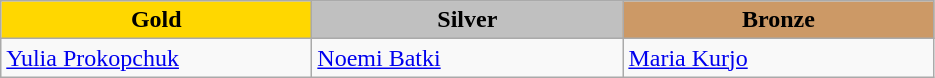<table class="wikitable" style="text-align:left">
<tr align="center">
<td width=200 bgcolor=gold><strong>Gold</strong></td>
<td width=200 bgcolor=silver><strong>Silver</strong></td>
<td width=200 bgcolor=CC9966><strong>Bronze</strong></td>
</tr>
<tr>
<td><a href='#'>Yulia Prokopchuk</a> <br> </td>
<td><a href='#'>Noemi Batki</a> <br> </td>
<td><a href='#'>Maria Kurjo</a> <br> </td>
</tr>
</table>
